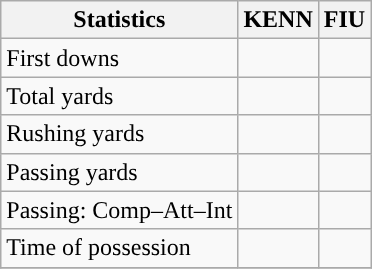<table class="wikitable" style="float: left;">
<tr>
<th>Statistics</th>
<th>KENN</th>
<th>FIU</th>
</tr>
<tr>
<td>First downs</td>
<td></td>
<td></td>
</tr>
<tr>
<td>Total yards</td>
<td></td>
<td></td>
</tr>
<tr>
<td>Rushing yards</td>
<td></td>
<td></td>
</tr>
<tr>
<td>Passing yards</td>
<td></td>
<td></td>
</tr>
<tr>
<td>Passing: Comp–Att–Int</td>
<td></td>
<td></td>
</tr>
<tr>
<td>Time of possession</td>
<td></td>
<td></td>
</tr>
<tr>
</tr>
</table>
